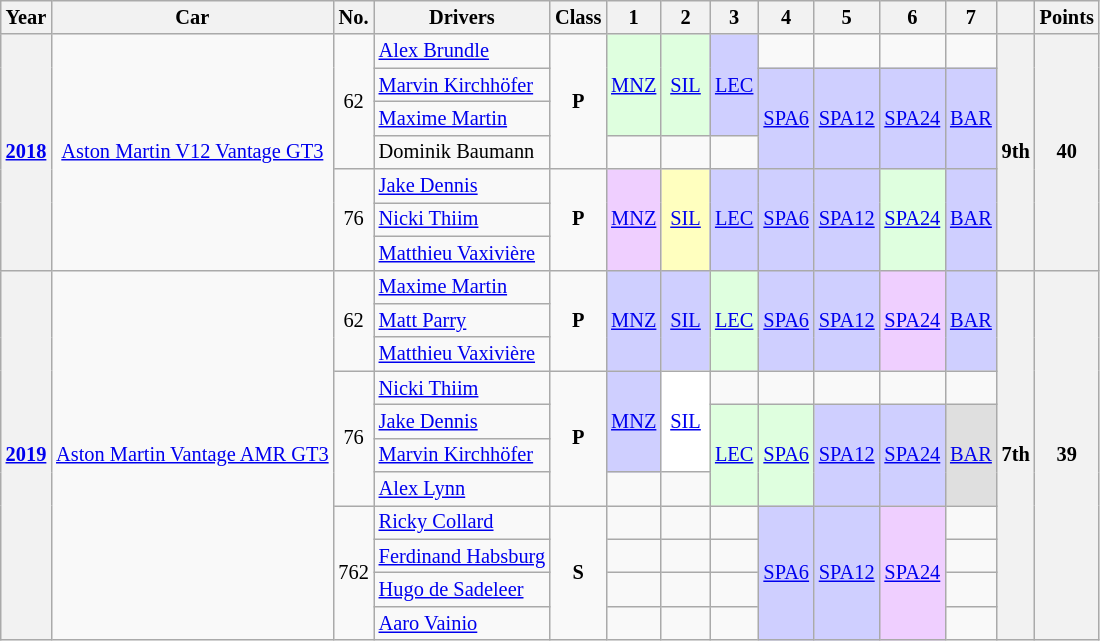<table class="wikitable" style="font-size: 85%; text-align:center;">
<tr valign="top">
<th valign=middle>Year</th>
<th valign="middle">Car</th>
<th valign="middle">No.</th>
<th valign="middle">Drivers</th>
<th valign="middle">Class</th>
<th style="width:26px;">1</th>
<th style="width:26px;">2</th>
<th style="width:26px;">3</th>
<th style="width:26px;">4</th>
<th style="width:26px;">5</th>
<th style="width:26px;">6</th>
<th style="width:26px;">7</th>
<th></th>
<th valign=middle>Points</th>
</tr>
<tr>
<th rowspan=7><a href='#'>2018</a></th>
<td rowspan=7><a href='#'>Aston Martin V12 Vantage GT3</a></td>
<td rowspan=4>62</td>
<td align=left> <a href='#'>Alex Brundle</a></td>
<td rowspan=4><strong><span>P</span></strong></td>
<td rowspan=3 style="background:#DFFFDF;"><a href='#'>MNZ</a><br></td>
<td rowspan=3 style="background:#DFFFDF;"><a href='#'>SIL</a><br></td>
<td rowspan=3 style="background:#CFCFFF;"><a href='#'>LEC</a><br></td>
<td></td>
<td></td>
<td></td>
<td></td>
<th rowspan=7>9th</th>
<th rowspan=7>40</th>
</tr>
<tr>
<td align=left> <a href='#'>Marvin Kirchhöfer</a></td>
<td rowspan=3 style="background:#CFCFFF;"><a href='#'>SPA6</a><br></td>
<td rowspan=3 style="background:#CFCFFF;"><a href='#'>SPA12</a><br></td>
<td rowspan=3 style="background:#CFCFFF;"><a href='#'>SPA24</a><br></td>
<td rowspan=3 style="background:#CFCFFF;"><a href='#'>BAR</a><br></td>
</tr>
<tr>
<td align=left> <a href='#'>Maxime Martin</a></td>
</tr>
<tr>
<td align=left> Dominik Baumann</td>
<td></td>
<td></td>
<td></td>
</tr>
<tr>
<td rowspan=3>76</td>
<td align=left> <a href='#'>Jake Dennis</a></td>
<td rowspan=3><strong><span>P</span></strong></td>
<td rowspan=3 style="background:#EFCFFF;"><a href='#'>MNZ</a><br></td>
<td rowspan=3 style="background:#FFFFBF;"><a href='#'>SIL</a><br></td>
<td rowspan=3 style="background:#CFCFFF;"><a href='#'>LEC</a><br></td>
<td rowspan=3 style="background:#CFCFFF;"><a href='#'>SPA6</a><br></td>
<td rowspan=3 style="background:#CFCFFF;"><a href='#'>SPA12</a><br></td>
<td rowspan=3 style="background:#DFFFDF;"><a href='#'>SPA24</a><br></td>
<td rowspan=3 style="background:#CFCFFF;"><a href='#'>BAR</a><br></td>
</tr>
<tr>
<td align=left> <a href='#'>Nicki Thiim</a></td>
</tr>
<tr>
<td align=left> <a href='#'>Matthieu Vaxivière</a></td>
</tr>
<tr>
<th rowspan=11><a href='#'>2019</a></th>
<td rowspan=11><a href='#'>Aston Martin Vantage AMR GT3</a></td>
<td rowspan=3>62</td>
<td align=left> <a href='#'>Maxime Martin</a></td>
<td rowspan=3><strong><span>P</span></strong></td>
<td rowspan=3 style="background:#CFCFFF;"><a href='#'>MNZ</a><br></td>
<td rowspan=3 style="background:#CFCFFF;"><a href='#'>SIL</a><br></td>
<td rowspan=3 style="background:#DFFFDF;"><a href='#'>LEC</a><br></td>
<td rowspan=3 style="background:#CFCFFF;"><a href='#'>SPA6</a><br></td>
<td rowspan=3 style="background:#CFCFFF;"><a href='#'>SPA12</a><br></td>
<td rowspan=3 style="background:#EFCFFF;"><a href='#'>SPA24</a><br></td>
<td rowspan=3 style="background:#CFCFFF;"><a href='#'>BAR</a><br></td>
<th rowspan=11>7th</th>
<th rowspan=11>39</th>
</tr>
<tr>
<td align=left> <a href='#'>Matt Parry</a></td>
</tr>
<tr>
<td align=left> <a href='#'>Matthieu Vaxivière</a></td>
</tr>
<tr>
<td rowspan=4>76</td>
<td align=left> <a href='#'>Nicki Thiim</a></td>
<td rowspan=4><strong><span>P</span></strong></td>
<td rowspan=3 style="background:#CFCFFF;"><a href='#'>MNZ</a><br></td>
<td rowspan=3 style="background:#FFFFFF;"><a href='#'>SIL</a><br></td>
<td></td>
<td></td>
<td></td>
<td></td>
<td></td>
</tr>
<tr>
<td align=left> <a href='#'>Jake Dennis</a></td>
<td rowspan=3 style="background:#DFFFDF;"><a href='#'>LEC</a><br></td>
<td rowspan=3 style="background:#DFFFDF;"><a href='#'>SPA6</a><br></td>
<td rowspan=3 style="background:#CFCFFF;"><a href='#'>SPA12</a><br></td>
<td rowspan=3 style="background:#CFCFFF;"><a href='#'>SPA24</a><br></td>
<td rowspan=3 style="background:#DFDFDF;"><a href='#'>BAR</a><br></td>
</tr>
<tr>
<td align=left> <a href='#'>Marvin Kirchhöfer</a></td>
</tr>
<tr>
<td align=left> <a href='#'>Alex Lynn</a></td>
<td></td>
<td></td>
</tr>
<tr>
<td rowspan=4 align=center>762</td>
<td align=left> <a href='#'>Ricky Collard</a></td>
<td rowspan=4><strong><span>S</span></strong></td>
<td></td>
<td></td>
<td></td>
<td rowspan=4 style="background:#CFCFFF;"><a href='#'>SPA6</a><br></td>
<td rowspan=4 style="background:#CFCFFF;"><a href='#'>SPA12</a><br></td>
<td rowspan=4 style="background:#EFCFFF;"><a href='#'>SPA24</a><br></td>
<td></td>
</tr>
<tr>
<td align=left> <a href='#'>Ferdinand Habsburg</a></td>
<td></td>
<td></td>
<td></td>
<td></td>
</tr>
<tr>
<td align=left> <a href='#'>Hugo de Sadeleer</a></td>
<td></td>
<td></td>
<td></td>
<td></td>
</tr>
<tr>
<td align=left> <a href='#'>Aaro Vainio</a></td>
<td></td>
<td></td>
<td></td>
<td></td>
</tr>
</table>
